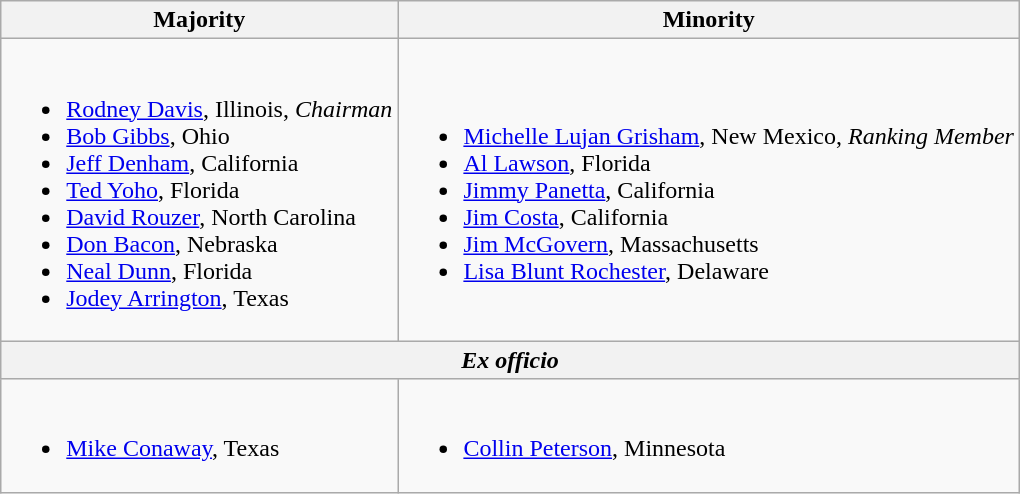<table class=wikitable>
<tr>
<th>Majority</th>
<th>Minority</th>
</tr>
<tr>
<td><br><ul><li><a href='#'>Rodney Davis</a>, Illinois, <em>Chairman</em></li><li><a href='#'>Bob Gibbs</a>, Ohio</li><li><a href='#'>Jeff Denham</a>, California</li><li><a href='#'>Ted Yoho</a>, Florida</li><li><a href='#'>David Rouzer</a>, North Carolina</li><li><a href='#'>Don Bacon</a>, Nebraska</li><li><a href='#'>Neal Dunn</a>, Florida</li><li><a href='#'>Jodey Arrington</a>, Texas</li></ul></td>
<td><br><ul><li><a href='#'>Michelle Lujan Grisham</a>, New Mexico, <em>Ranking Member</em></li><li><a href='#'>Al Lawson</a>, Florida</li><li><a href='#'>Jimmy Panetta</a>, California</li><li><a href='#'>Jim Costa</a>, California</li><li><a href='#'>Jim McGovern</a>, Massachusetts</li><li><a href='#'>Lisa Blunt Rochester</a>, Delaware</li></ul></td>
</tr>
<tr>
<th colspan=2><em>Ex officio</em></th>
</tr>
<tr>
<td><br><ul><li><a href='#'>Mike Conaway</a>, Texas</li></ul></td>
<td><br><ul><li><a href='#'>Collin Peterson</a>, Minnesota</li></ul></td>
</tr>
</table>
